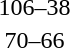<table style="text-align:center">
<tr>
<th width=200></th>
<th width=100></th>
<th width=200></th>
</tr>
<tr>
<td align=right><strong></strong></td>
<td align=center>106–38</td>
<td align=left></td>
</tr>
<tr>
<td align=right><strong></strong></td>
<td align=center>70–66</td>
<td align=left></td>
</tr>
</table>
